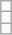<table class="wikitable">
<tr>
<td></td>
</tr>
<tr>
<td></td>
</tr>
<tr>
<td></td>
</tr>
</table>
